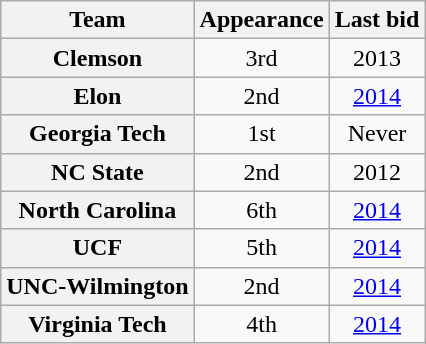<table class="wikitable sortable" style="text-align:center">
<tr>
<th>Team</th>
<th>Appearance</th>
<th>Last bid</th>
</tr>
<tr>
<th>Clemson</th>
<td>3rd</td>
<td>2013</td>
</tr>
<tr>
<th>Elon</th>
<td>2nd</td>
<td><a href='#'>2014</a></td>
</tr>
<tr>
<th>Georgia Tech</th>
<td>1st</td>
<td>Never</td>
</tr>
<tr>
<th>NC State</th>
<td>2nd</td>
<td>2012</td>
</tr>
<tr>
<th>North Carolina</th>
<td>6th</td>
<td><a href='#'>2014</a></td>
</tr>
<tr>
<th>UCF</th>
<td>5th</td>
<td><a href='#'>2014</a></td>
</tr>
<tr>
<th>UNC-Wilmington</th>
<td>2nd</td>
<td><a href='#'>2014</a></td>
</tr>
<tr>
<th>Virginia Tech</th>
<td>4th</td>
<td><a href='#'>2014</a></td>
</tr>
</table>
